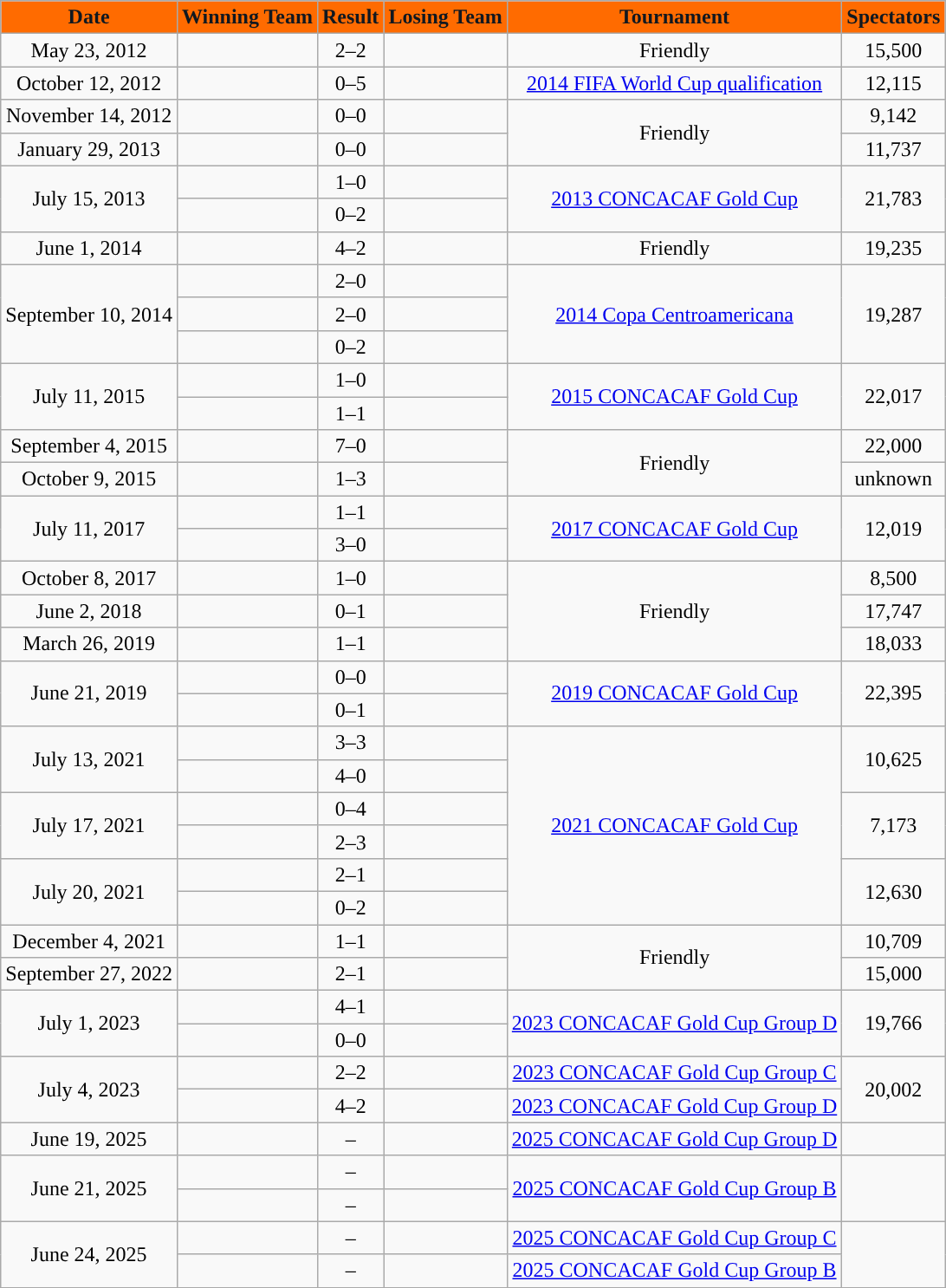<table class="wikitable" style="text-align:center">
<tr>
<th style="text-align:center; background:#FF6B00; color:#101820; ">Date</th>
<th style="text-align:center; background:#FF6B00; color:#101820; ">Winning Team</th>
<th style="text-align:center; background:#FF6B00; color:#101820; ">Result</th>
<th style="text-align:center; background:#FF6B00; color:#101820; ">Losing Team</th>
<th style="text-align:center; background:#FF6B00; color:#101820; ">Tournament</th>
<th style="text-align:center; background:#FF6B00; color:#101820; ">Spectators</th>
</tr>
<tr>
<td>May 23, 2012</td>
<td></td>
<td style="text-align:center;">2–2</td>
<td></td>
<td>Friendly</td>
<td style="text-align:center;">15,500</td>
</tr>
<tr>
<td>October 12, 2012</td>
<td></td>
<td style="text-align:center;">0–5</td>
<td></td>
<td><a href='#'>2014 FIFA World Cup qualification</a></td>
<td style="text-align:center;">12,115</td>
</tr>
<tr>
<td>November 14, 2012</td>
<td></td>
<td style="text-align:Center;">0–0</td>
<td></td>
<td rowspan=2>Friendly</td>
<td style="text-align:center;">9,142</td>
</tr>
<tr>
<td>January 29, 2013</td>
<td></td>
<td style="text-align:center;">0–0</td>
<td></td>
<td style="text-align:center;">11,737</td>
</tr>
<tr>
<td rowspan="2">July 15, 2013</td>
<td></td>
<td style="text-align:center;">1–0</td>
<td></td>
<td rowspan="2"><a href='#'>2013 CONCACAF Gold Cup</a></td>
<td rowspan=2 style="text-align:center;">21,783</td>
</tr>
<tr>
<td></td>
<td style="text-align:center;">0–2</td>
<td></td>
</tr>
<tr>
<td>June 1, 2014</td>
<td></td>
<td style="text-align:center;">4–2</td>
<td></td>
<td>Friendly</td>
<td style="text-align:center;">19,235</td>
</tr>
<tr>
<td rowspan="3">September 10, 2014</td>
<td></td>
<td style="text-align:center;">2–0</td>
<td></td>
<td rowspan="3"><a href='#'>2014 Copa Centroamericana</a></td>
<td rowspan=3 style="text-align:center;">19,287</td>
</tr>
<tr>
<td></td>
<td style="text-align:center;">2–0</td>
<td></td>
</tr>
<tr>
<td></td>
<td style="text-align:center;">0–2</td>
<td></td>
</tr>
<tr>
<td rowspan="2">July 11, 2015</td>
<td></td>
<td style="text-align:center;">1–0</td>
<td></td>
<td rowspan="2"><a href='#'>2015 CONCACAF Gold Cup</a></td>
<td rowspan=2 style="text-align:center;">22,017</td>
</tr>
<tr>
<td></td>
<td style="text-align:center;">1–1</td>
<td></td>
</tr>
<tr>
<td>September 4, 2015</td>
<td></td>
<td style="text-align:center;">7–0</td>
<td></td>
<td rowspan=2>Friendly</td>
<td style="text-align:center;">22,000</td>
</tr>
<tr>
<td>October 9, 2015</td>
<td></td>
<td style="text-align:center;">1–3</td>
<td></td>
<td>unknown</td>
</tr>
<tr>
<td rowspan="2">July 11, 2017</td>
<td></td>
<td style="text-align:center;">1–1</td>
<td></td>
<td rowspan="2"><a href='#'>2017 CONCACAF Gold Cup</a></td>
<td rowspan=2 style="text-align:center;">12,019</td>
</tr>
<tr>
<td></td>
<td style="text-align:center;">3–0</td>
<td></td>
</tr>
<tr>
<td>October 8, 2017</td>
<td></td>
<td style="text-align:center;">1–0</td>
<td></td>
<td rowspan=3>Friendly</td>
<td styl="text-align:center;">8,500</td>
</tr>
<tr>
<td>June 2, 2018</td>
<td></td>
<td style="text-align:center;">0–1</td>
<td></td>
<td style="text-align:center;">17,747</td>
</tr>
<tr>
<td>March 26, 2019</td>
<td></td>
<td style="text-align:center;">1–1</td>
<td></td>
<td>18,033</td>
</tr>
<tr>
<td rowspan="2">June 21, 2019</td>
<td></td>
<td style="text-align:center;">0–0</td>
<td></td>
<td rowspan="2"><a href='#'>2019 CONCACAF Gold Cup</a></td>
<td rowspan=2 style="text-align:center;">22,395</td>
</tr>
<tr>
<td></td>
<td style="text-align:center;">0–1</td>
<td></td>
</tr>
<tr>
<td rowspan="2">July 13, 2021</td>
<td></td>
<td style="text-align:center;">3–3</td>
<td></td>
<td rowspan="6"><a href='#'>2021 CONCACAF Gold Cup</a></td>
<td rowspan=2 style="text-align:center;">10,625</td>
</tr>
<tr>
<td></td>
<td style="text-align:center;">4–0</td>
<td></td>
</tr>
<tr>
<td rowspan="2">July 17, 2021</td>
<td></td>
<td style="text-align:center;">0–4</td>
<td></td>
<td rowspan=2 style="text-align:center;">7,173</td>
</tr>
<tr>
<td></td>
<td style="text-align:center;">2–3</td>
<td></td>
</tr>
<tr>
<td rowspan="2">July 20, 2021</td>
<td></td>
<td style="text-align:center;">2–1</td>
<td></td>
<td rowspan=2 style="text-align:center;">12,630</td>
</tr>
<tr>
<td></td>
<td style="text-align:center;">0–2</td>
<td></td>
</tr>
<tr>
<td>December 4, 2021</td>
<td></td>
<td style="text-align:center;">1–1</td>
<td></td>
<td rowspan=2>Friendly</td>
<td style="text-align:center;">10,709</td>
</tr>
<tr>
<td>September 27, 2022</td>
<td></td>
<td style="text-align:center;">2–1</td>
<td></td>
<td style="text-align:center;">15,000</td>
</tr>
<tr>
<td rowspan=2>July 1, 2023</td>
<td></td>
<td style="text-align:center;">4–1</td>
<td></td>
<td rowspan=2><a href='#'>2023 CONCACAF Gold Cup Group D</a></td>
<td rowspan=2 style="text-align:center;">19,766</td>
</tr>
<tr>
<td></td>
<td style="text-align:center;">0–0</td>
<td></td>
</tr>
<tr>
<td rowspan=2>July 4, 2023</td>
<td></td>
<td style="text-align:center;">2–2</td>
<td></td>
<td><a href='#'>2023 CONCACAF Gold Cup Group C</a></td>
<td rowspan=2 style="text-align:center;">20,002</td>
</tr>
<tr>
<td></td>
<td style="text-align:center;">4–2</td>
<td></td>
<td><a href='#'>2023 CONCACAF Gold Cup Group D</a></td>
</tr>
<tr>
<td>June 19, 2025</td>
<td></td>
<td style="text-align:center;">–</td>
<td></td>
<td><a href='#'>2025 CONCACAF Gold Cup Group D</a></td>
<td></td>
</tr>
<tr>
<td rowspan=2>June 21, 2025</td>
<td></td>
<td style="text-align:center;">–</td>
<td></td>
<td rowspan=2><a href='#'>2025 CONCACAF Gold Cup Group B</a></td>
<td rowspan=2 style="text-align:center;"></td>
</tr>
<tr>
<td></td>
<td style="text-align:center;">–</td>
<td></td>
</tr>
<tr>
<td rowspan=2>June 24, 2025</td>
<td></td>
<td style="text-align:center;">–</td>
<td></td>
<td><a href='#'>2025 CONCACAF Gold Cup Group C</a></td>
<td rowspan=2 style="text-align:center;"></td>
</tr>
<tr>
<td></td>
<td style="text-align:center;">–</td>
<td></td>
<td><a href='#'>2025 CONCACAF Gold Cup Group B</a></td>
</tr>
<tr>
</tr>
</table>
